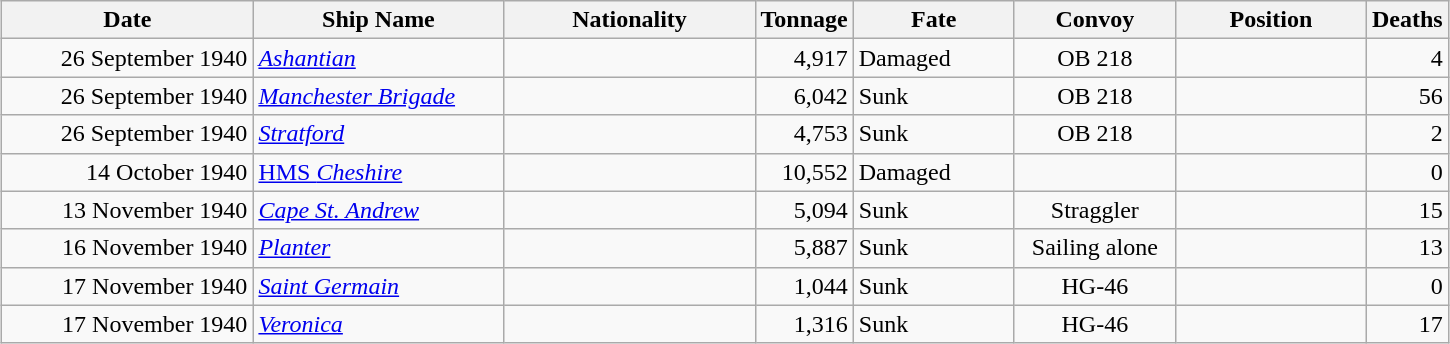<table class="wikitable sortable" style="margin: 1em auto 1em auto;" style="margin: 1em auto 1em auto;">
<tr>
<th width="160px">Date</th>
<th width="160px">Ship Name</th>
<th width="160px">Nationality</th>
<th width="20px">Tonnage</th>
<th width="100px">Fate</th>
<th width="100px">Convoy</th>
<th width="120px">Position</th>
<th width="20px">Deaths</th>
</tr>
<tr>
<td align="right">26 September 1940</td>
<td align="left"><a href='#'><em>Ashantian</em></a></td>
<td align="left"></td>
<td align="right">4,917</td>
<td align="left">Damaged</td>
<td align="center">OB 218</td>
<td align="right"></td>
<td align="right">4</td>
</tr>
<tr>
<td align="right">26 September 1940</td>
<td align="left"><a href='#'><em>Manchester Brigade</em></a></td>
<td align="left"></td>
<td align="right">6,042</td>
<td align="left">Sunk</td>
<td align="center">OB 218</td>
<td align="right"></td>
<td align="right">56</td>
</tr>
<tr>
<td align="right">26 September 1940</td>
<td align="left"><a href='#'><em>Stratford</em></a></td>
<td align="left"></td>
<td align="right">4,753</td>
<td align="left">Sunk</td>
<td align="center">OB 218</td>
<td align="right"></td>
<td align="right">2</td>
</tr>
<tr>
<td align="right">14 October 1940</td>
<td align="left"><a href='#'>HMS <em>Cheshire</em></a></td>
<td align="left"></td>
<td align="right">10,552</td>
<td align="left">Damaged</td>
<td align="left"></td>
<td align="right"></td>
<td align="right">0</td>
</tr>
<tr>
<td align="right">13 November 1940</td>
<td align="left"><a href='#'><em>Cape St. Andrew</em></a></td>
<td align="left"></td>
<td align="right">5,094</td>
<td align="left">Sunk</td>
<td align="center">Straggler</td>
<td align="right"></td>
<td align="right">15</td>
</tr>
<tr>
<td align="right">16 November 1940</td>
<td align="left"><a href='#'><em>Planter</em></a></td>
<td align="left"></td>
<td align="right">5,887</td>
<td align="left">Sunk</td>
<td align="center">Sailing alone</td>
<td align="right"></td>
<td align="right">13</td>
</tr>
<tr>
<td align="right">17 November 1940</td>
<td align="left"><a href='#'><em>Saint Germain</em></a></td>
<td align="left"></td>
<td align="right">1,044</td>
<td align="left">Sunk</td>
<td align="center">HG-46</td>
<td align="right"></td>
<td align="right">0</td>
</tr>
<tr>
<td align="right">17 November 1940</td>
<td align="left"><a href='#'><em>Veronica</em></a></td>
<td a lign="left"></td>
<td align="right">1,316</td>
<td align="left">Sunk</td>
<td align="center">HG-46</td>
<td align="right"></td>
<td align="right">17</td>
</tr>
</table>
